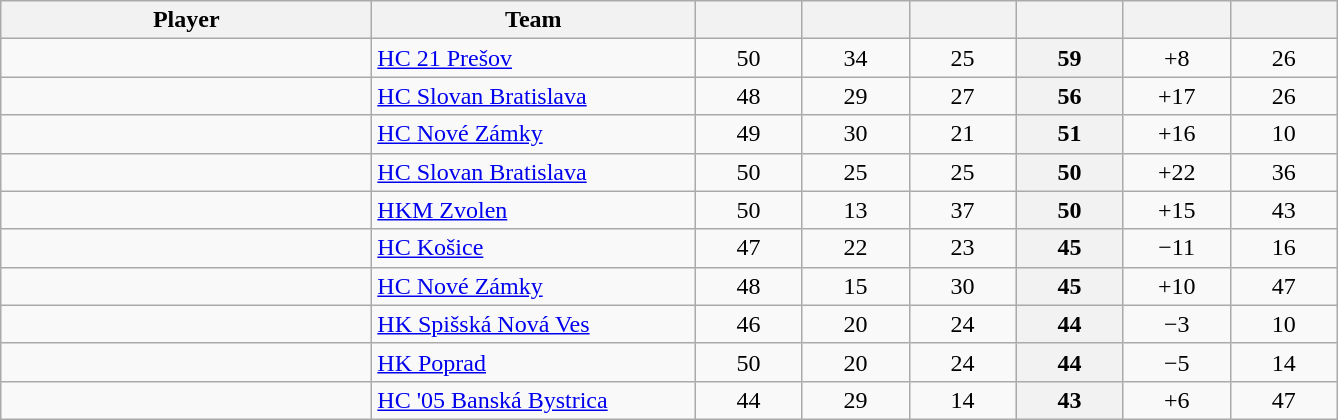<table class="wikitable sortable" style="text-align: center">
<tr>
<th style="width: 15em;">Player</th>
<th style="width: 13em;">Team</th>
<th style="width: 4em;"></th>
<th style="width: 4em;"></th>
<th style="width: 4em;"></th>
<th style="width: 4em;"></th>
<th style="width: 4em;"></th>
<th style="width: 4em;"></th>
</tr>
<tr>
<td style="text-align:left;"> </td>
<td style="text-align:left;"><a href='#'>HC 21 Prešov</a></td>
<td>50</td>
<td>34</td>
<td>25</td>
<th>59</th>
<td>+8</td>
<td>26</td>
</tr>
<tr>
<td style="text-align:left;"> </td>
<td style="text-align:left;"><a href='#'>HC Slovan Bratislava</a></td>
<td>48</td>
<td>29</td>
<td>27</td>
<th>56</th>
<td>+17</td>
<td>26</td>
</tr>
<tr>
<td style="text-align:left;"> </td>
<td style="text-align:left;"><a href='#'>HC Nové Zámky</a></td>
<td>49</td>
<td>30</td>
<td>21</td>
<th>51</th>
<td>+16</td>
<td>10</td>
</tr>
<tr>
<td style="text-align:left;"> </td>
<td style="text-align:left;"><a href='#'>HC Slovan Bratislava</a></td>
<td>50</td>
<td>25</td>
<td>25</td>
<th>50</th>
<td>+22</td>
<td>36</td>
</tr>
<tr>
<td style="text-align:left;"> </td>
<td style="text-align:left;"><a href='#'>HKM Zvolen</a></td>
<td>50</td>
<td>13</td>
<td>37</td>
<th>50</th>
<td>+15</td>
<td>43</td>
</tr>
<tr>
<td style="text-align:left;"> </td>
<td style="text-align:left;"><a href='#'>HC Košice</a></td>
<td>47</td>
<td>22</td>
<td>23</td>
<th>45</th>
<td>−11</td>
<td>16</td>
</tr>
<tr>
<td style="text-align:left;"> </td>
<td style="text-align:left;"><a href='#'>HC Nové Zámky</a></td>
<td>48</td>
<td>15</td>
<td>30</td>
<th>45</th>
<td>+10</td>
<td>47</td>
</tr>
<tr>
<td style="text-align:left;"> </td>
<td style="text-align:left;"><a href='#'>HK Spišská Nová Ves</a></td>
<td>46</td>
<td>20</td>
<td>24</td>
<th>44</th>
<td>−3</td>
<td>10</td>
</tr>
<tr>
<td style="text-align:left;"> </td>
<td style="text-align:left;"><a href='#'>HK Poprad</a></td>
<td>50</td>
<td>20</td>
<td>24</td>
<th>44</th>
<td>−5</td>
<td>14</td>
</tr>
<tr>
<td style="text-align:left;"> </td>
<td style="text-align:left;"><a href='#'>HC '05 Banská Bystrica</a></td>
<td>44</td>
<td>29</td>
<td>14</td>
<th>43</th>
<td>+6</td>
<td>47</td>
</tr>
</table>
